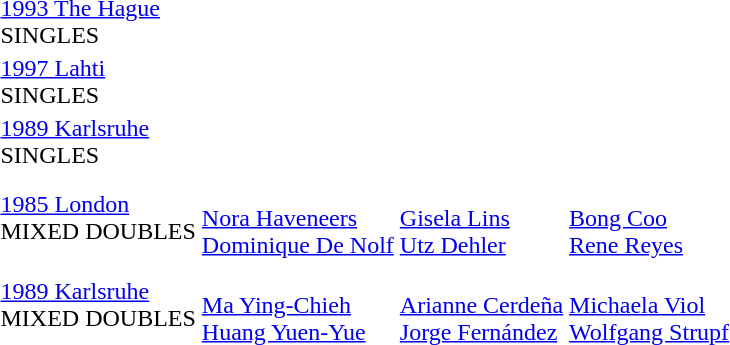<table>
<tr>
</tr>
<tr>
<td><a href='#'>1993 The Hague</a> <br> SINGLES</td>
<td></td>
<td></td>
<td></td>
</tr>
<tr>
<td><a href='#'>1997 Lahti</a><br> SINGLES</td>
<td></td>
<td></td>
<td></td>
</tr>
<tr>
<td><a href='#'>1989 Karlsruhe</a> <br> SINGLES</td>
<td></td>
<td></td>
<td></td>
</tr>
<tr>
</tr>
<tr>
<td><a href='#'>1985 London</a> <br> MIXED DOUBLES</td>
<td><br><a href='#'>Nora Haveneers</a><br><a href='#'>Dominique De Nolf</a></td>
<td><br><a href='#'>Gisela Lins</a><br><a href='#'>Utz Dehler</a></td>
<td><br><a href='#'>Bong Coo</a><br><a href='#'>Rene Reyes</a></td>
</tr>
<tr>
<td><a href='#'>1989 Karlsruhe</a><br> MIXED DOUBLES</td>
<td><br><a href='#'>Ma Ying-Chieh</a><br><a href='#'>Huang Yuen-Yue</a></td>
<td><br><a href='#'>Arianne Cerdeña</a><br><a href='#'>Jorge Fernández</a></td>
<td><br><a href='#'>Michaela Viol</a><br><a href='#'>Wolfgang Strupf</a></td>
</tr>
<tr>
</tr>
</table>
